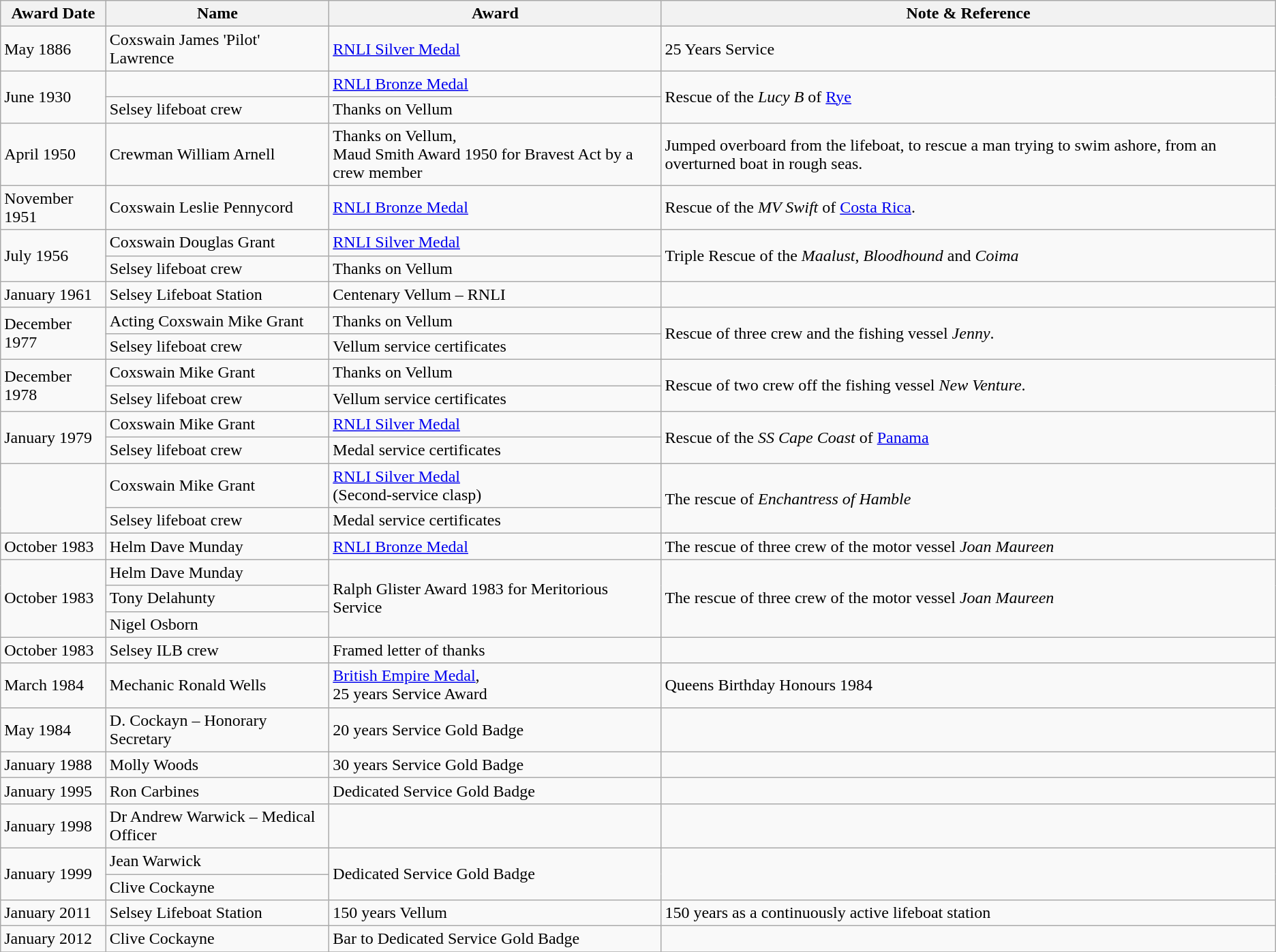<table class="wikitable">
<tr>
<th>Award Date</th>
<th>Name</th>
<th>Award</th>
<th>Note & Reference</th>
</tr>
<tr>
<td>May 1886</td>
<td>Coxswain James 'Pilot' Lawrence</td>
<td><a href='#'>RNLI Silver Medal</a></td>
<td>25 Years Service</td>
</tr>
<tr>
<td rowspan="2">June 1930</td>
<td></td>
<td><a href='#'>RNLI Bronze Medal</a></td>
<td rowspan="2">Rescue of the <em>Lucy B</em> of <a href='#'>Rye</a></td>
</tr>
<tr>
<td>Selsey lifeboat crew</td>
<td>Thanks on Vellum</td>
</tr>
<tr>
<td>April 1950</td>
<td>Crewman William Arnell</td>
<td>Thanks on Vellum,<br>Maud Smith Award 1950 for Bravest Act by a crew member</td>
<td>Jumped overboard from the lifeboat, to rescue a man trying to swim ashore, from an overturned boat in rough seas.</td>
</tr>
<tr>
<td>November 1951</td>
<td>Coxswain Leslie Pennycord</td>
<td><a href='#'>RNLI Bronze Medal</a></td>
<td>Rescue of the <em>MV Swift</em> of <a href='#'>Costa Rica</a>.</td>
</tr>
<tr>
<td rowspan="2">July 1956</td>
<td>Coxswain Douglas Grant</td>
<td><a href='#'>RNLI Silver Medal</a></td>
<td rowspan="2">Triple Rescue of the <em>Maalust</em>, <em>Bloodhound</em> and <em>Coima</em></td>
</tr>
<tr>
<td>Selsey lifeboat crew</td>
<td>Thanks on Vellum</td>
</tr>
<tr>
<td>January 1961</td>
<td>Selsey Lifeboat Station</td>
<td>Centenary Vellum – RNLI</td>
<td></td>
</tr>
<tr>
<td rowspan="2">December 1977</td>
<td>Acting Coxswain Mike Grant</td>
<td>Thanks on Vellum</td>
<td rowspan="2">Rescue of three crew and the fishing vessel <em>Jenny</em>.</td>
</tr>
<tr>
<td>Selsey lifeboat crew</td>
<td>Vellum service certificates</td>
</tr>
<tr>
<td rowspan="2">December 1978</td>
<td>Coxswain Mike Grant</td>
<td>Thanks on Vellum</td>
<td rowspan="2">Rescue of two crew off the fishing vessel <em>New Venture</em>.</td>
</tr>
<tr>
<td>Selsey lifeboat crew</td>
<td>Vellum service certificates</td>
</tr>
<tr>
<td rowspan="2">January 1979</td>
<td>Coxswain Mike Grant</td>
<td><a href='#'>RNLI Silver Medal</a></td>
<td rowspan="2">Rescue of the <em>SS Cape Coast</em> of <a href='#'>Panama</a></td>
</tr>
<tr>
<td>Selsey lifeboat crew</td>
<td>Medal service certificates</td>
</tr>
<tr>
<td rowspan="2"></td>
<td>Coxswain Mike Grant</td>
<td><a href='#'>RNLI Silver Medal</a><br>(Second-service clasp)</td>
<td rowspan="2">The rescue of <em>Enchantress of Hamble</em></td>
</tr>
<tr>
<td>Selsey lifeboat crew</td>
<td>Medal service certificates</td>
</tr>
<tr>
<td>October 1983</td>
<td>Helm Dave Munday</td>
<td><a href='#'>RNLI Bronze Medal</a></td>
<td>The rescue of three crew of the motor vessel <em>Joan Maureen</em></td>
</tr>
<tr>
<td rowspan="3">October 1983</td>
<td>Helm Dave Munday</td>
<td rowspan="3">Ralph Glister Award 1983 for Meritorious Service</td>
<td rowspan="3">The rescue of three crew of the motor vessel <em>Joan Maureen</em></td>
</tr>
<tr>
<td>Tony Delahunty</td>
</tr>
<tr>
<td>Nigel Osborn</td>
</tr>
<tr>
<td>October 1983</td>
<td>Selsey ILB crew</td>
<td>Framed letter of thanks</td>
<td></td>
</tr>
<tr>
<td>March 1984</td>
<td>Mechanic Ronald Wells</td>
<td><a href='#'>British Empire Medal</a>,<br>25 years Service Award</td>
<td>Queens Birthday Honours 1984</td>
</tr>
<tr>
<td>May 1984</td>
<td>D. Cockayn – Honorary Secretary</td>
<td>20 years Service Gold Badge</td>
<td></td>
</tr>
<tr>
<td>January 1988</td>
<td>Molly Woods</td>
<td>30 years Service Gold Badge</td>
<td></td>
</tr>
<tr>
<td>January 1995</td>
<td>Ron Carbines</td>
<td>Dedicated Service Gold Badge</td>
<td></td>
</tr>
<tr>
<td>January 1998</td>
<td>Dr Andrew Warwick – Medical Officer</td>
<td></td>
<td></td>
</tr>
<tr>
<td rowspan="2">January 1999</td>
<td>Jean Warwick</td>
<td rowspan="2">Dedicated Service Gold Badge</td>
<td rowspan="2"></td>
</tr>
<tr>
<td>Clive Cockayne</td>
</tr>
<tr>
<td>January 2011</td>
<td>Selsey Lifeboat Station</td>
<td>150 years Vellum</td>
<td>150 years as a continuously active lifeboat station</td>
</tr>
<tr>
<td>January 2012</td>
<td>Clive Cockayne</td>
<td>Bar to Dedicated Service Gold Badge</td>
<td></td>
</tr>
<tr>
</tr>
</table>
